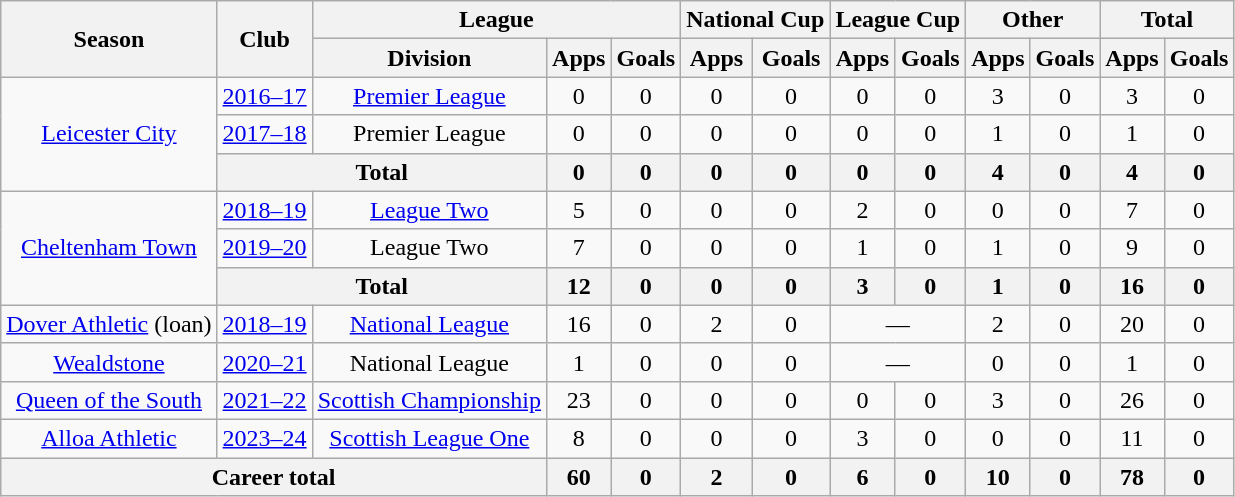<table class=wikitable style="text-align: center">
<tr>
<th rowspan=2>Season</th>
<th rowspan=2>Club</th>
<th colspan=3>League</th>
<th colspan=2>National Cup</th>
<th colspan=2>League Cup</th>
<th colspan=2>Other</th>
<th colspan=2>Total</th>
</tr>
<tr>
<th>Division</th>
<th>Apps</th>
<th>Goals</th>
<th>Apps</th>
<th>Goals</th>
<th>Apps</th>
<th>Goals</th>
<th>Apps</th>
<th>Goals</th>
<th>Apps</th>
<th>Goals</th>
</tr>
<tr>
<td rowspan=3><a href='#'>Leicester City</a></td>
<td><a href='#'>2016–17</a></td>
<td><a href='#'>Premier League</a></td>
<td>0</td>
<td>0</td>
<td>0</td>
<td>0</td>
<td>0</td>
<td>0</td>
<td>3</td>
<td>0</td>
<td>3</td>
<td>0</td>
</tr>
<tr>
<td><a href='#'>2017–18</a></td>
<td>Premier League</td>
<td>0</td>
<td>0</td>
<td>0</td>
<td>0</td>
<td>0</td>
<td>0</td>
<td>1</td>
<td>0</td>
<td>1</td>
<td>0</td>
</tr>
<tr>
<th colspan=2>Total</th>
<th>0</th>
<th>0</th>
<th>0</th>
<th>0</th>
<th>0</th>
<th>0</th>
<th>4</th>
<th>0</th>
<th>4</th>
<th>0</th>
</tr>
<tr>
<td rowspan="3"><a href='#'>Cheltenham Town</a></td>
<td><a href='#'>2018–19</a></td>
<td><a href='#'>League Two</a></td>
<td>5</td>
<td>0</td>
<td>0</td>
<td>0</td>
<td>2</td>
<td>0</td>
<td>0</td>
<td>0</td>
<td>7</td>
<td>0</td>
</tr>
<tr>
<td><a href='#'>2019–20</a></td>
<td>League Two</td>
<td>7</td>
<td>0</td>
<td>0</td>
<td>0</td>
<td>1</td>
<td>0</td>
<td>1</td>
<td>0</td>
<td>9</td>
<td>0</td>
</tr>
<tr>
<th colspan=2>Total</th>
<th>12</th>
<th>0</th>
<th>0</th>
<th>0</th>
<th>3</th>
<th>0</th>
<th>1</th>
<th>0</th>
<th>16</th>
<th>0</th>
</tr>
<tr>
<td><a href='#'>Dover Athletic</a> (loan)</td>
<td><a href='#'>2018–19</a></td>
<td><a href='#'>National League</a></td>
<td>16</td>
<td>0</td>
<td>2</td>
<td>0</td>
<td colspan=2>—</td>
<td>2</td>
<td>0</td>
<td>20</td>
<td>0</td>
</tr>
<tr>
<td><a href='#'>Wealdstone</a></td>
<td><a href='#'>2020–21</a></td>
<td>National League</td>
<td>1</td>
<td>0</td>
<td>0</td>
<td>0</td>
<td colspan=2>—</td>
<td>0</td>
<td>0</td>
<td>1</td>
<td>0</td>
</tr>
<tr>
<td><a href='#'>Queen of the South</a></td>
<td><a href='#'>2021–22</a></td>
<td><a href='#'>Scottish Championship</a></td>
<td>23</td>
<td>0</td>
<td>0</td>
<td>0</td>
<td>0</td>
<td>0</td>
<td>3</td>
<td>0</td>
<td>26</td>
<td>0</td>
</tr>
<tr>
<td><a href='#'>Alloa Athletic</a></td>
<td><a href='#'>2023–24</a></td>
<td><a href='#'>Scottish League One</a></td>
<td>8</td>
<td>0</td>
<td>0</td>
<td>0</td>
<td>3</td>
<td>0</td>
<td>0</td>
<td>0</td>
<td>11</td>
<td>0</td>
</tr>
<tr>
<th colspan=3>Career total</th>
<th>60</th>
<th>0</th>
<th>2</th>
<th>0</th>
<th>6</th>
<th>0</th>
<th>10</th>
<th>0</th>
<th>78</th>
<th>0</th>
</tr>
</table>
